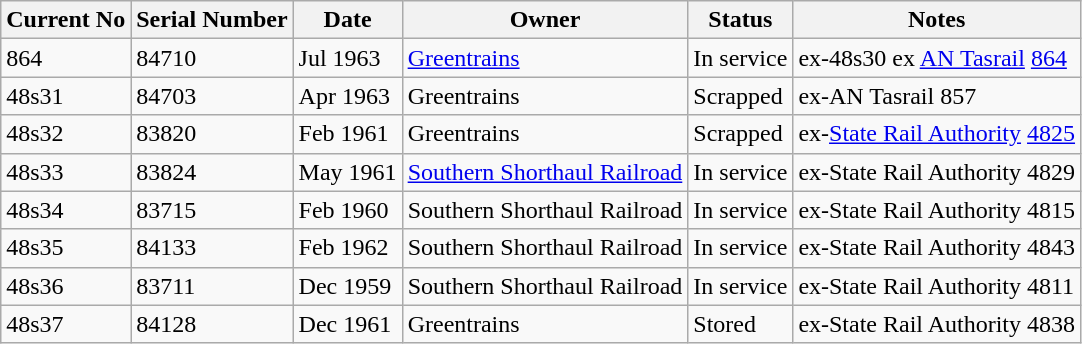<table class="wikitable sortable">
<tr>
<th>Current No</th>
<th>Serial Number</th>
<th>Date</th>
<th>Owner</th>
<th>Status</th>
<th>Notes</th>
</tr>
<tr>
<td>864</td>
<td>84710</td>
<td>Jul 1963</td>
<td><a href='#'>Greentrains</a></td>
<td>In service</td>
<td>ex-48s30 ex <a href='#'>AN Tasrail</a> <a href='#'>864</a></td>
</tr>
<tr>
<td>48s31</td>
<td>84703</td>
<td>Apr 1963</td>
<td>Greentrains</td>
<td>Scrapped</td>
<td>ex-AN Tasrail 857</td>
</tr>
<tr>
<td>48s32</td>
<td>83820</td>
<td>Feb 1961</td>
<td>Greentrains</td>
<td>Scrapped</td>
<td>ex-<a href='#'>State Rail Authority</a> <a href='#'>4825</a></td>
</tr>
<tr>
<td>48s33</td>
<td>83824</td>
<td>May 1961</td>
<td><a href='#'>Southern Shorthaul Railroad</a></td>
<td>In service</td>
<td>ex-State Rail Authority 4829</td>
</tr>
<tr>
<td>48s34</td>
<td>83715</td>
<td>Feb 1960</td>
<td>Southern Shorthaul Railroad</td>
<td>In service</td>
<td>ex-State Rail Authority 4815</td>
</tr>
<tr>
<td>48s35</td>
<td>84133</td>
<td>Feb 1962</td>
<td>Southern Shorthaul Railroad</td>
<td>In service</td>
<td>ex-State Rail Authority 4843</td>
</tr>
<tr>
<td>48s36</td>
<td>83711</td>
<td>Dec 1959</td>
<td>Southern Shorthaul Railroad</td>
<td>In service</td>
<td>ex-State Rail Authority 4811</td>
</tr>
<tr>
<td>48s37</td>
<td>84128</td>
<td>Dec 1961</td>
<td>Greentrains</td>
<td>Stored</td>
<td>ex-State Rail Authority 4838</td>
</tr>
</table>
